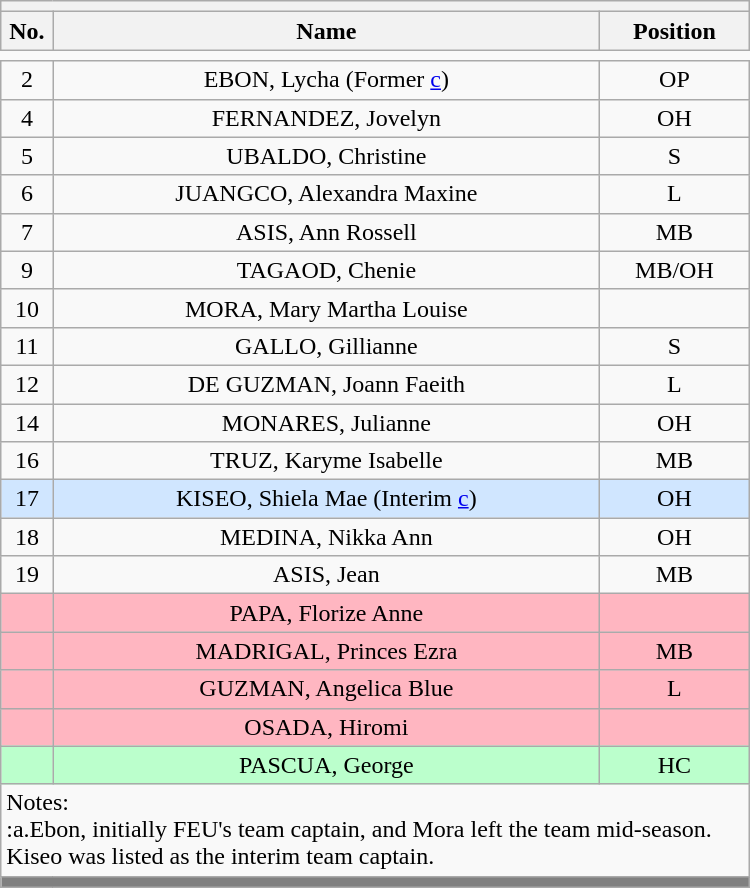<table class='wikitable mw-collapsible mw-collapsed' style='text-align: center; width: 500px; border: none;'>
<tr>
<th style='text-align: left;' colspan=3></th>
</tr>
<tr>
<th style='width: 7%;'>No.</th>
<th>Name</th>
<th style='width: 20%;'>Position</th>
</tr>
<tr>
<td style='border: none;'></td>
</tr>
<tr>
<td>2</td>
<td>EBON, Lycha (Former <a href='#'>c</a>)</td>
<td>OP</td>
</tr>
<tr>
<td>4</td>
<td>FERNANDEZ, Jovelyn</td>
<td>OH</td>
</tr>
<tr>
<td>5</td>
<td>UBALDO, Christine</td>
<td>S</td>
</tr>
<tr>
<td>6</td>
<td>JUANGCO, Alexandra Maxine</td>
<td>L</td>
</tr>
<tr>
<td>7</td>
<td>ASIS, Ann Rossell</td>
<td>MB</td>
</tr>
<tr>
<td>9</td>
<td>TAGAOD, Chenie</td>
<td>MB/OH</td>
</tr>
<tr>
<td>10</td>
<td>MORA, Mary Martha Louise</td>
<td></td>
</tr>
<tr>
<td>11</td>
<td>GALLO, Gillianne</td>
<td>S</td>
</tr>
<tr>
<td>12</td>
<td>DE GUZMAN, Joann Faeith</td>
<td>L</td>
</tr>
<tr>
<td>14</td>
<td>MONARES, Julianne</td>
<td>OH</td>
</tr>
<tr>
<td>16</td>
<td>TRUZ, Karyme Isabelle</td>
<td>MB</td>
</tr>
<tr bgcolor=#D0E6FF>
<td>17</td>
<td>KISEO, Shiela Mae (Interim <a href='#'>c</a>)</td>
<td>OH</td>
</tr>
<tr>
<td>18</td>
<td>MEDINA, Nikka Ann</td>
<td>OH</td>
</tr>
<tr>
<td>19</td>
<td>ASIS, Jean</td>
<td>MB</td>
</tr>
<tr bgcolor=#FFB6C1>
<td></td>
<td>PAPA, Florize Anne</td>
<td></td>
</tr>
<tr bgcolor=#FFB6C1>
<td></td>
<td>MADRIGAL, Princes Ezra</td>
<td>MB</td>
</tr>
<tr bgcolor=#FFB6C1>
<td></td>
<td>GUZMAN, Angelica Blue</td>
<td>L</td>
</tr>
<tr bgcolor=#FFB6C1>
<td></td>
<td>OSADA, Hiromi</td>
<td></td>
</tr>
<tr bgcolor=#BBFFCC>
<td></td>
<td>PASCUA, George</td>
<td>HC</td>
</tr>
<tr>
<td style='text-align: left;' colspan=3>Notes:<br>:a.Ebon, initially FEU's team captain, and Mora left the team mid-season. Kiseo was listed as the interim team captain.</td>
</tr>
<tr>
<th style='background: grey;' colspan=3></th>
</tr>
</table>
